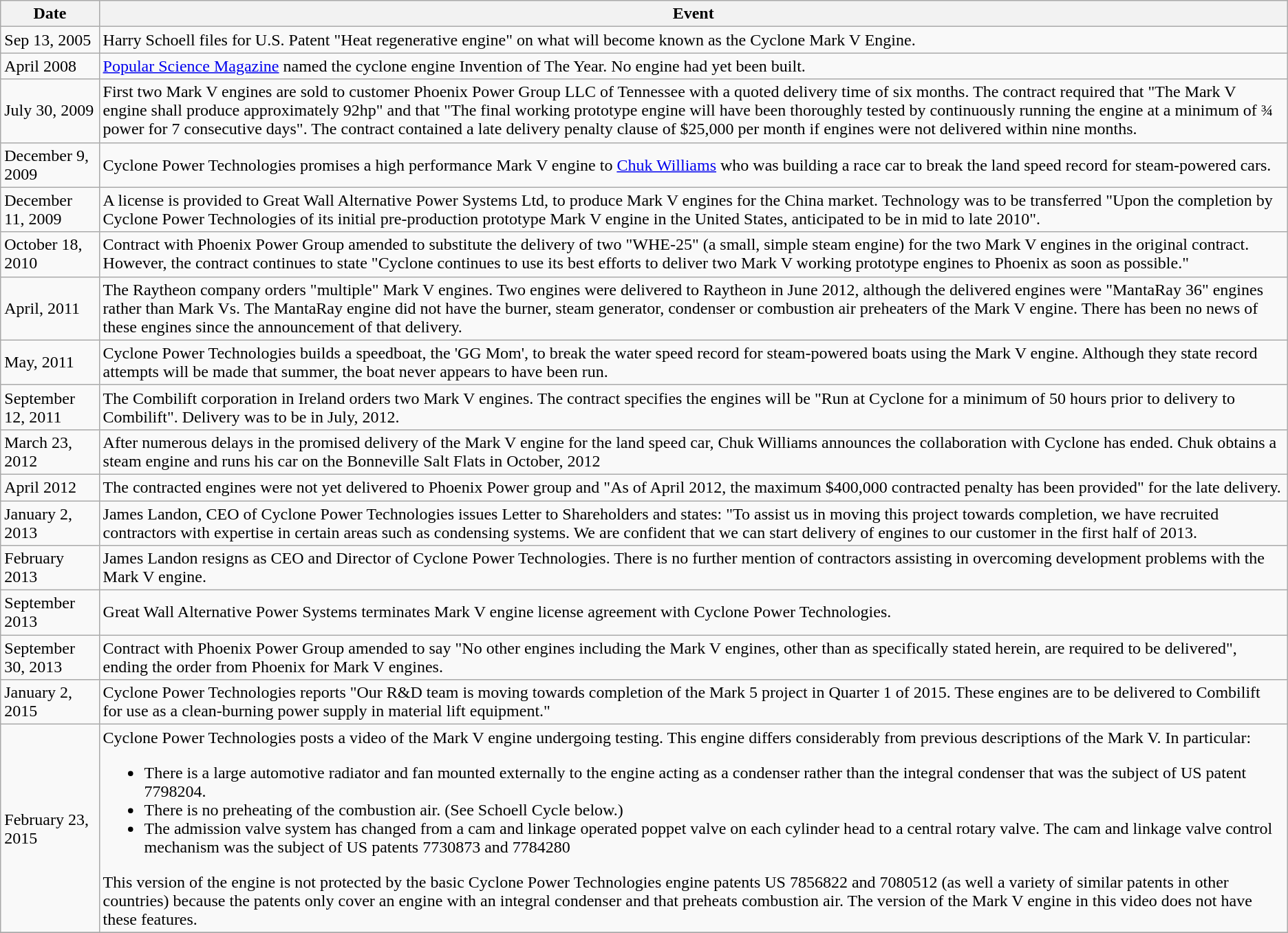<table class="wikitable">
<tr>
<th>Date</th>
<th>Event</th>
</tr>
<tr>
<td>Sep 13, 2005</td>
<td>Harry Schoell files for U.S. Patent "Heat regenerative engine" on what will become known as the Cyclone Mark V Engine.</td>
</tr>
<tr>
<td>April 2008</td>
<td><a href='#'>Popular Science Magazine</a> named the cyclone engine Invention of The Year.  No engine had yet been built.</td>
</tr>
<tr>
<td>July 30, 2009</td>
<td>First two Mark V engines are sold to customer Phoenix Power Group LLC of Tennessee with a quoted delivery time of six months. The contract required that "The Mark V engine shall produce approximately 92hp" and that "The final working prototype engine will have been thoroughly tested by continuously running the engine at a minimum of ¾ power for 7 consecutive days".  The contract contained a late delivery penalty clause of $25,000 per month if engines were not delivered within nine months.</td>
</tr>
<tr>
<td>December 9, 2009</td>
<td>Cyclone Power Technologies promises a high performance Mark V engine to <a href='#'>Chuk Williams</a> who was building a race car to break the land speed record for steam-powered cars.</td>
</tr>
<tr>
<td>December 11, 2009</td>
<td>A license is provided to Great Wall Alternative Power Systems Ltd, to produce Mark V engines for the China market.  Technology was to be transferred "Upon the completion by Cyclone Power Technologies of its initial pre-production prototype Mark V engine in the United States, anticipated to be in mid to late 2010".</td>
</tr>
<tr>
<td>October 18, 2010</td>
<td>Contract with Phoenix Power Group amended to substitute the delivery of two "WHE-25" (a small, simple steam engine) for the two Mark V engines in the original contract.  However, the contract continues to state "Cyclone continues to use its best efforts to deliver two Mark V working prototype engines to Phoenix as soon as possible."</td>
</tr>
<tr>
<td>April, 2011</td>
<td>The Raytheon company orders "multiple" Mark V engines. Two engines were delivered to Raytheon in June 2012, although the delivered engines were "MantaRay 36" engines rather than Mark Vs.  The MantaRay engine did not have the burner, steam generator, condenser or combustion air preheaters of the Mark V engine. There has been no news of these engines since the announcement of that delivery.</td>
</tr>
<tr>
<td>May, 2011</td>
<td>Cyclone Power Technologies builds a speedboat, the 'GG Mom', to break the water speed record for steam-powered boats using the Mark V engine.  Although they state record attempts will be made that summer, the boat never appears to have been run.</td>
</tr>
<tr>
<td>September 12, 2011</td>
<td>The Combilift corporation in Ireland orders two Mark V engines.  The contract specifies the engines will be "Run at Cyclone for a minimum of 50 hours prior to delivery to Combilift". Delivery was to be in July, 2012.</td>
</tr>
<tr>
<td>March 23, 2012</td>
<td>After numerous delays in the promised delivery of the Mark V engine for the land speed car, Chuk Williams announces the collaboration with Cyclone has ended. Chuk obtains a steam engine and runs his car on the Bonneville Salt Flats in October, 2012</td>
</tr>
<tr>
<td>April 2012</td>
<td>The contracted engines were not yet delivered to Phoenix Power group and "As of April 2012, the maximum $400,000 contracted penalty has been provided" for the late delivery.</td>
</tr>
<tr>
<td>January 2, 2013</td>
<td>James Landon, CEO of Cyclone Power Technologies issues Letter to Shareholders and states: "To assist us in moving this project towards completion, we have recruited contractors with expertise in certain areas such as condensing systems. We are confident that we can start delivery of engines to our customer in the first half of 2013.</td>
</tr>
<tr>
<td>February 2013</td>
<td>James Landon resigns as CEO and Director of Cyclone Power Technologies.  There is no further mention of contractors assisting in overcoming development problems with the Mark V engine.</td>
</tr>
<tr>
<td>September 2013</td>
<td>Great Wall Alternative Power Systems terminates Mark V engine license agreement with Cyclone Power Technologies.</td>
</tr>
<tr>
<td>September 30, 2013</td>
<td>Contract with Phoenix Power Group amended to say "No other engines including the Mark V engines, other than as specifically stated herein, are required to be delivered", ending the order from Phoenix for Mark V engines.</td>
</tr>
<tr>
<td>January 2, 2015</td>
<td>Cyclone Power Technologies reports "Our R&D team is moving towards completion of the Mark 5 project in Quarter 1 of 2015. These engines are to be delivered to Combilift for use as a clean-burning power supply in material lift equipment."</td>
</tr>
<tr>
<td>February 23, 2015</td>
<td>Cyclone Power Technologies posts a video of the Mark V engine undergoing testing.  This engine differs considerably from previous descriptions of the Mark V.  In particular:<br><ul><li>There is a large automotive radiator and fan mounted externally to the engine acting as a condenser rather than the integral condenser that was the subject of US patent 7798204.</li><li>There is no preheating of the combustion air.  (See Schoell Cycle below.)</li><li>The admission valve system has changed from a cam and linkage operated poppet valve on each cylinder head to a central rotary valve.  The cam and linkage valve control mechanism was the subject of US patents 7730873 and 7784280</li></ul>This version of the engine is not protected by the basic Cyclone Power Technologies engine patents US 7856822 and 7080512 (as well a variety of similar patents in other countries) because the patents only cover an engine with an integral condenser and that preheats combustion air. The version of the Mark V engine in this video does not have these features.</td>
</tr>
<tr>
</tr>
</table>
